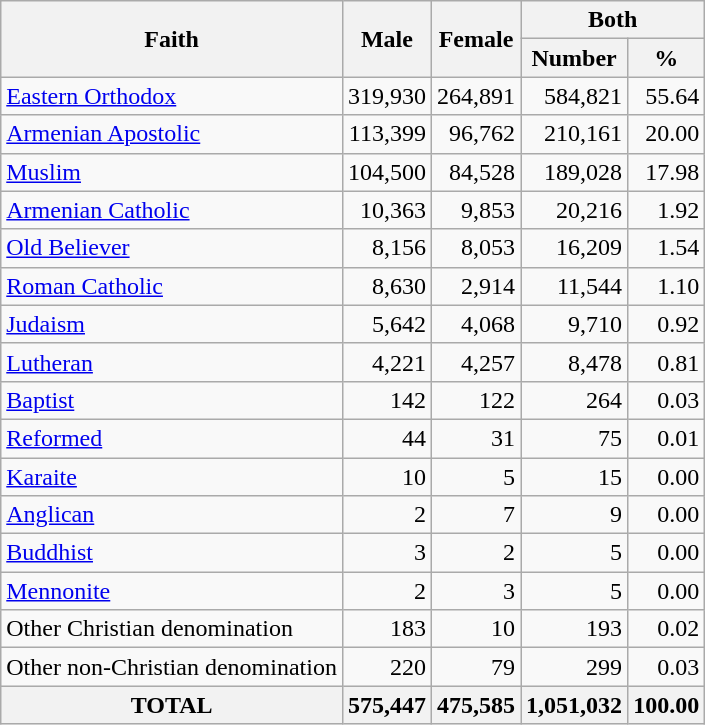<table class="wikitable sortable">
<tr>
<th rowspan="2">Faith</th>
<th rowspan="2">Male</th>
<th rowspan="2">Female</th>
<th colspan="2">Both</th>
</tr>
<tr>
<th>Number</th>
<th>%</th>
</tr>
<tr>
<td><a href='#'>Eastern Orthodox</a></td>
<td align="right">319,930</td>
<td align="right">264,891</td>
<td align="right">584,821</td>
<td align="right">55.64</td>
</tr>
<tr>
<td><a href='#'>Armenian Apostolic</a></td>
<td align="right">113,399</td>
<td align="right">96,762</td>
<td align="right">210,161</td>
<td align="right">20.00</td>
</tr>
<tr>
<td><a href='#'>Muslim</a></td>
<td align="right">104,500</td>
<td align="right">84,528</td>
<td align="right">189,028</td>
<td align="right">17.98</td>
</tr>
<tr>
<td><a href='#'>Armenian Catholic</a></td>
<td align="right">10,363</td>
<td align="right">9,853</td>
<td align="right">20,216</td>
<td align="right">1.92</td>
</tr>
<tr>
<td><a href='#'>Old Believer</a></td>
<td align="right">8,156</td>
<td align="right">8,053</td>
<td align="right">16,209</td>
<td align="right">1.54</td>
</tr>
<tr>
<td><a href='#'>Roman Catholic</a></td>
<td align="right">8,630</td>
<td align="right">2,914</td>
<td align="right">11,544</td>
<td align="right">1.10</td>
</tr>
<tr>
<td><a href='#'>Judaism</a></td>
<td align="right">5,642</td>
<td align="right">4,068</td>
<td align="right">9,710</td>
<td align="right">0.92</td>
</tr>
<tr>
<td><a href='#'>Lutheran</a></td>
<td align="right">4,221</td>
<td align="right">4,257</td>
<td align="right">8,478</td>
<td align="right">0.81</td>
</tr>
<tr>
<td><a href='#'>Baptist</a></td>
<td align="right">142</td>
<td align="right">122</td>
<td align="right">264</td>
<td align="right">0.03</td>
</tr>
<tr>
<td><a href='#'>Reformed</a></td>
<td align="right">44</td>
<td align="right">31</td>
<td align="right">75</td>
<td align="right">0.01</td>
</tr>
<tr>
<td><a href='#'>Karaite</a></td>
<td align="right">10</td>
<td align="right">5</td>
<td align="right">15</td>
<td align="right">0.00</td>
</tr>
<tr>
<td><a href='#'>Anglican</a></td>
<td align="right">2</td>
<td align="right">7</td>
<td align="right">9</td>
<td align="right">0.00</td>
</tr>
<tr>
<td><a href='#'>Buddhist</a></td>
<td align="right">3</td>
<td align="right">2</td>
<td align="right">5</td>
<td align="right">0.00</td>
</tr>
<tr>
<td><a href='#'>Mennonite</a></td>
<td align="right">2</td>
<td align="right">3</td>
<td align="right">5</td>
<td align="right">0.00</td>
</tr>
<tr>
<td>Other Christian denomination</td>
<td align="right">183</td>
<td align="right">10</td>
<td align="right">193</td>
<td align="right">0.02</td>
</tr>
<tr>
<td>Other non-Christian denomination</td>
<td align="right">220</td>
<td align="right">79</td>
<td align="right">299</td>
<td align="right">0.03</td>
</tr>
<tr>
<th>TOTAL</th>
<th>575,447</th>
<th>475,585</th>
<th>1,051,032</th>
<th>100.00</th>
</tr>
</table>
